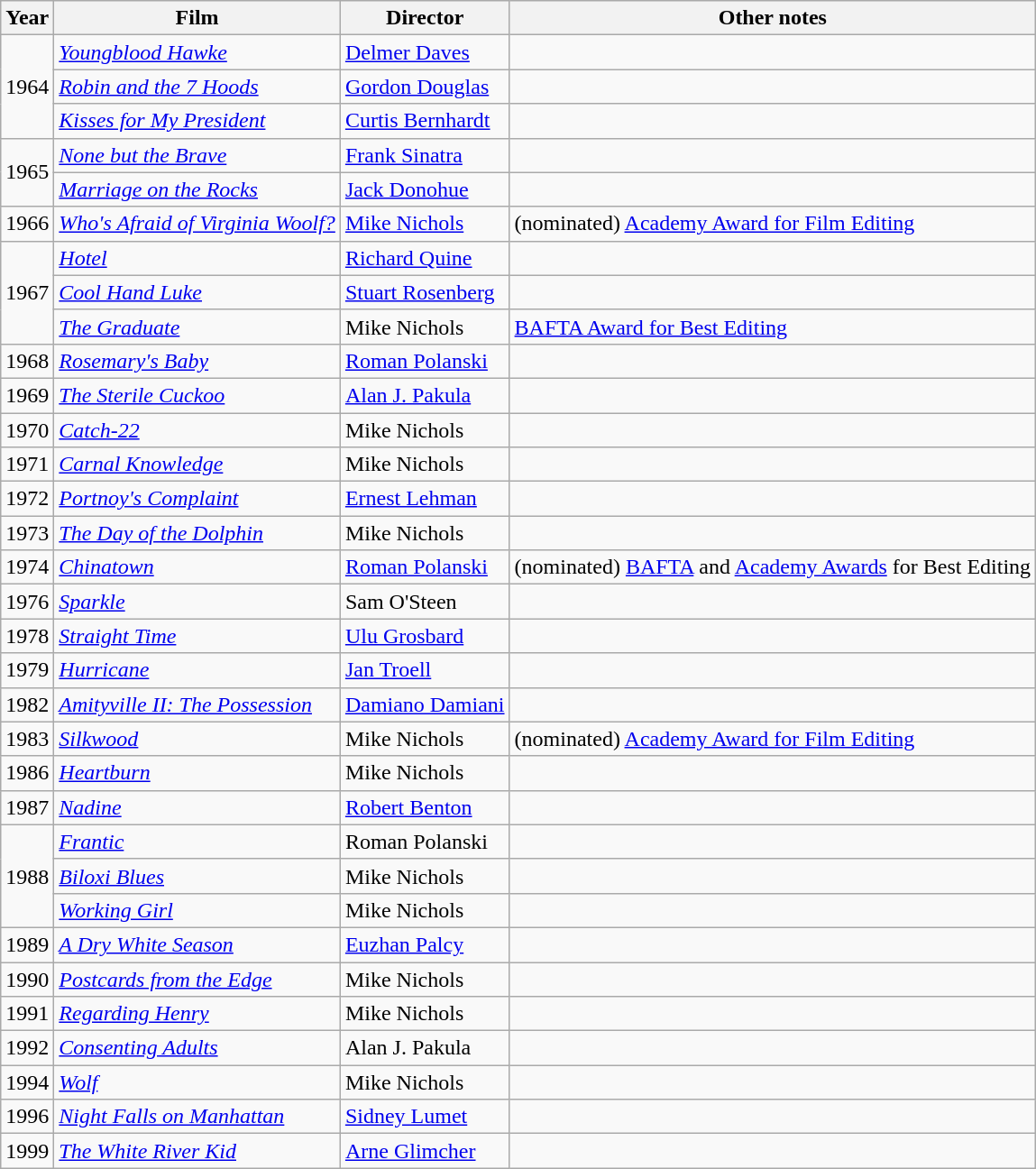<table class="wikitable">
<tr>
<th>Year</th>
<th>Film</th>
<th>Director</th>
<th>Other notes</th>
</tr>
<tr>
<td rowspan= 3>1964</td>
<td><em><a href='#'>Youngblood Hawke</a></em></td>
<td><a href='#'>Delmer Daves</a></td>
<td></td>
</tr>
<tr>
<td><em><a href='#'>Robin and the 7 Hoods</a></em></td>
<td><a href='#'>Gordon Douglas</a></td>
<td></td>
</tr>
<tr>
<td><em><a href='#'>Kisses for My President</a></em></td>
<td><a href='#'>Curtis Bernhardt</a></td>
<td></td>
</tr>
<tr>
<td rowspan= 2>1965</td>
<td><em><a href='#'>None but the Brave</a></em></td>
<td><a href='#'>Frank Sinatra</a></td>
<td></td>
</tr>
<tr>
<td><em><a href='#'>Marriage on the Rocks</a></em></td>
<td><a href='#'>Jack Donohue</a></td>
<td></td>
</tr>
<tr>
<td rowspan= 1>1966</td>
<td><em><a href='#'>Who's Afraid of Virginia Woolf?</a></em></td>
<td><a href='#'>Mike Nichols</a></td>
<td>(nominated) <a href='#'>Academy Award for Film Editing</a></td>
</tr>
<tr>
<td rowspan= 3>1967</td>
<td><em><a href='#'>Hotel</a></em></td>
<td><a href='#'>Richard Quine</a></td>
<td></td>
</tr>
<tr>
<td><em><a href='#'>Cool Hand Luke</a></em></td>
<td><a href='#'>Stuart Rosenberg</a></td>
<td></td>
</tr>
<tr>
<td><em><a href='#'>The Graduate</a></em></td>
<td>Mike Nichols</td>
<td><a href='#'>BAFTA Award for Best Editing</a></td>
</tr>
<tr>
<td rowspan= 1>1968</td>
<td><em><a href='#'>Rosemary's Baby</a></em></td>
<td><a href='#'>Roman Polanski</a></td>
<td></td>
</tr>
<tr>
<td rowspan= 1>1969</td>
<td><em><a href='#'>The Sterile Cuckoo</a></em></td>
<td><a href='#'>Alan J. Pakula</a></td>
<td></td>
</tr>
<tr>
<td rowspan= 1>1970</td>
<td><em><a href='#'>Catch-22</a></em></td>
<td>Mike Nichols</td>
<td></td>
</tr>
<tr>
<td rowspan= 1>1971</td>
<td><em><a href='#'>Carnal Knowledge</a></em></td>
<td>Mike Nichols</td>
<td></td>
</tr>
<tr>
<td rowspan= 1>1972</td>
<td><em><a href='#'>Portnoy's Complaint</a></em></td>
<td><a href='#'>Ernest Lehman</a></td>
<td></td>
</tr>
<tr>
<td rowspan= 1>1973</td>
<td><em><a href='#'>The Day of the Dolphin</a></em></td>
<td>Mike Nichols</td>
<td></td>
</tr>
<tr>
<td rowspan= 1>1974</td>
<td><em><a href='#'>Chinatown</a></em></td>
<td><a href='#'>Roman Polanski</a></td>
<td>(nominated) <a href='#'>BAFTA</a> and <a href='#'>Academy Awards</a> for Best Editing</td>
</tr>
<tr>
<td>1976</td>
<td><em><a href='#'>Sparkle</a></em></td>
<td>Sam O'Steen</td>
<td></td>
</tr>
<tr>
<td rowspan= 1>1978</td>
<td><em><a href='#'>Straight Time</a></em></td>
<td><a href='#'>Ulu Grosbard</a></td>
<td></td>
</tr>
<tr>
<td rowspan= 1>1979</td>
<td><em><a href='#'>Hurricane</a></em></td>
<td><a href='#'>Jan Troell</a></td>
<td></td>
</tr>
<tr>
<td rowspan= 1>1982</td>
<td><em><a href='#'>Amityville II: The Possession</a></em></td>
<td><a href='#'>Damiano Damiani</a></td>
<td></td>
</tr>
<tr>
<td rowspan= 1>1983</td>
<td><em><a href='#'>Silkwood</a></em></td>
<td>Mike Nichols</td>
<td>(nominated) <a href='#'>Academy Award for Film Editing</a></td>
</tr>
<tr>
<td rowspan= 1>1986</td>
<td><em><a href='#'>Heartburn</a></em></td>
<td>Mike Nichols</td>
<td></td>
</tr>
<tr>
<td rowspan= 1>1987</td>
<td><em><a href='#'>Nadine</a></em></td>
<td><a href='#'>Robert Benton</a></td>
<td></td>
</tr>
<tr>
<td rowspan= 3>1988</td>
<td><em><a href='#'>Frantic</a></em></td>
<td>Roman Polanski</td>
<td></td>
</tr>
<tr>
<td><em><a href='#'>Biloxi Blues</a></em></td>
<td>Mike Nichols</td>
<td></td>
</tr>
<tr>
<td><em><a href='#'>Working Girl</a></em></td>
<td>Mike Nichols</td>
<td></td>
</tr>
<tr>
<td rowspan= 1>1989</td>
<td><em><a href='#'>A Dry White Season</a></em></td>
<td><a href='#'>Euzhan Palcy</a></td>
<td></td>
</tr>
<tr>
<td rowspan= 1>1990</td>
<td><em><a href='#'>Postcards from the Edge</a></em></td>
<td>Mike Nichols</td>
<td></td>
</tr>
<tr>
<td rowspan= 1>1991</td>
<td><em><a href='#'>Regarding Henry</a></em></td>
<td>Mike Nichols</td>
<td></td>
</tr>
<tr>
<td rowspan= 1>1992</td>
<td><em><a href='#'>Consenting Adults</a></em></td>
<td>Alan J. Pakula</td>
<td></td>
</tr>
<tr>
<td rowspan= 1>1994</td>
<td><em><a href='#'>Wolf</a></em></td>
<td>Mike Nichols</td>
<td></td>
</tr>
<tr>
<td rowspan= 1>1996</td>
<td><em><a href='#'>Night Falls on Manhattan</a></em></td>
<td><a href='#'>Sidney Lumet</a></td>
<td></td>
</tr>
<tr>
<td rowspan= 1>1999</td>
<td><em><a href='#'>The White River Kid</a></em></td>
<td><a href='#'>Arne Glimcher</a></td>
<td></td>
</tr>
</table>
